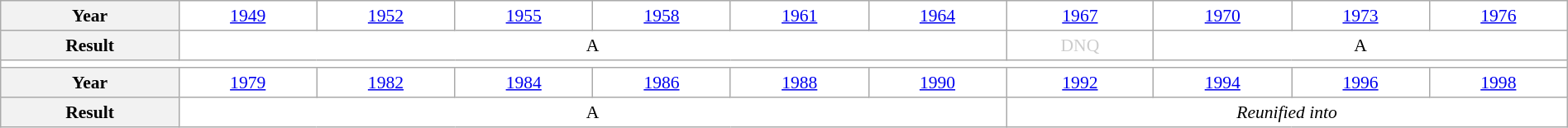<table class="wikitable" style="text-align:center; font-size:90%; background:white;" width="100%">
<tr>
<th>Year</th>
<td><a href='#'>1949</a></td>
<td><a href='#'>1952</a></td>
<td><a href='#'>1955</a></td>
<td><a href='#'>1958</a></td>
<td><a href='#'>1961</a></td>
<td><a href='#'>1964</a></td>
<td><a href='#'>1967</a></td>
<td><a href='#'>1970</a></td>
<td><a href='#'>1973</a></td>
<td><a href='#'>1976</a></td>
</tr>
<tr>
<th>Result</th>
<td colspan="6">A</td>
<td style="color:#ccc">DNQ</td>
<td colspan="3">A</td>
</tr>
<tr>
<td colspan="11"></td>
</tr>
<tr>
<th>Year</th>
<td><a href='#'>1979</a></td>
<td><a href='#'>1982</a></td>
<td><a href='#'>1984</a></td>
<td><a href='#'>1986</a></td>
<td><a href='#'>1988</a></td>
<td><a href='#'>1990</a></td>
<td><a href='#'>1992</a></td>
<td><a href='#'>1994</a></td>
<td><a href='#'>1996</a></td>
<td><a href='#'>1998</a></td>
</tr>
<tr>
<th>Result</th>
<td colspan="6">A</td>
<td colspan="4"><em>Reunified into </em></td>
</tr>
</table>
